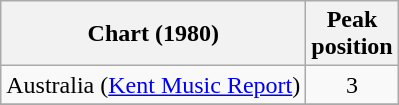<table class="wikitable">
<tr>
<th>Chart (1980)</th>
<th>Peak<br>position</th>
</tr>
<tr>
<td>Australia (<a href='#'>Kent Music Report</a>)</td>
<td style="text-align:center;">3</td>
</tr>
<tr>
</tr>
</table>
